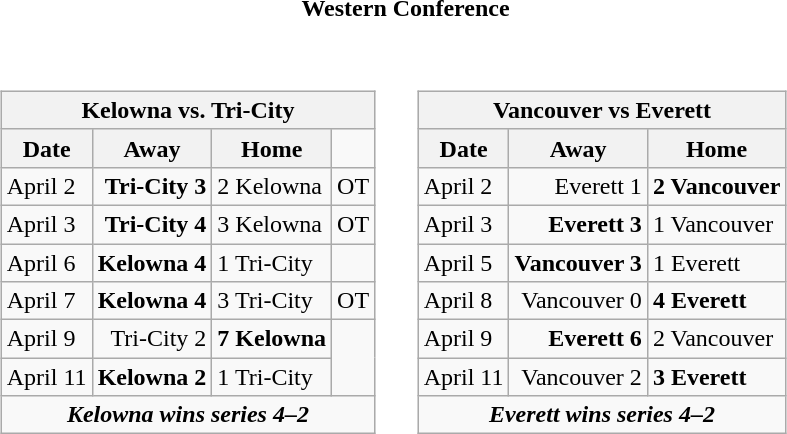<table cellspacing="10">
<tr>
<th colspan="2">Western Conference</th>
</tr>
<tr>
<td valign="top"><br><table class="wikitable">
<tr>
<th bgcolor="#DDDDDD" colspan="4">Kelowna vs. Tri-City</th>
</tr>
<tr>
<th>Date</th>
<th>Away</th>
<th>Home</th>
</tr>
<tr>
<td>April 2</td>
<td align="right"><strong>Tri-City 3</strong></td>
<td>2 Kelowna</td>
<td>OT</td>
</tr>
<tr>
<td>April 3</td>
<td align="right"><strong>Tri-City 4</strong></td>
<td>3 Kelowna</td>
<td>OT</td>
</tr>
<tr>
<td>April 6</td>
<td align="right"><strong>Kelowna 4</strong></td>
<td>1 Tri-City</td>
</tr>
<tr>
<td>April 7</td>
<td align="right"><strong>Kelowna 4</strong></td>
<td>3 Tri-City</td>
<td>OT</td>
</tr>
<tr>
<td>April 9</td>
<td align="right">Tri-City 2</td>
<td><strong>7 Kelowna</strong></td>
</tr>
<tr>
<td>April 11</td>
<td align="right"><strong>Kelowna 2</strong></td>
<td>1 Tri-City</td>
</tr>
<tr align="center">
<td colspan="4"><strong><em>Kelowna wins series 4–2</em></strong></td>
</tr>
</table>
</td>
<td valign="top"><br><table class="wikitable">
<tr>
<th bgcolor="#DDDDDD" colspan="4">Vancouver vs Everett</th>
</tr>
<tr>
<th>Date</th>
<th>Away</th>
<th>Home</th>
</tr>
<tr>
<td>April 2</td>
<td align="right">Everett 1</td>
<td><strong>2 Vancouver</strong></td>
</tr>
<tr>
<td>April 3</td>
<td align="right"><strong>Everett 3</strong></td>
<td>1 Vancouver</td>
</tr>
<tr>
<td>April 5</td>
<td align="right"><strong>Vancouver 3</strong></td>
<td>1 Everett</td>
</tr>
<tr>
<td>April 8</td>
<td align="right">Vancouver 0</td>
<td><strong>4 Everett</strong></td>
</tr>
<tr>
<td>April 9</td>
<td align="right"><strong>Everett 6</strong></td>
<td>2 Vancouver</td>
</tr>
<tr>
<td>April 11</td>
<td align="right">Vancouver 2</td>
<td><strong>3 Everett</strong></td>
</tr>
<tr align="center">
<td colspan="4"><strong><em>Everett wins series 4–2</em></strong></td>
</tr>
</table>
</td>
</tr>
</table>
